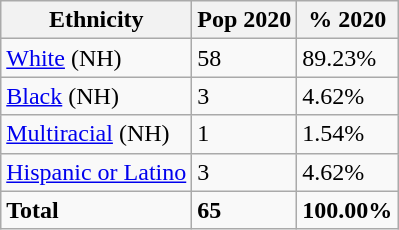<table class="wikitable">
<tr>
<th>Ethnicity</th>
<th>Pop 2020</th>
<th>% 2020</th>
</tr>
<tr>
<td><a href='#'>White</a> (NH)</td>
<td>58</td>
<td>89.23%</td>
</tr>
<tr>
<td><a href='#'>Black</a> (NH)</td>
<td>3</td>
<td>4.62%</td>
</tr>
<tr>
<td><a href='#'>Multiracial</a> (NH)</td>
<td>1</td>
<td>1.54%</td>
</tr>
<tr>
<td><a href='#'>Hispanic or Latino</a></td>
<td>3</td>
<td>4.62%</td>
</tr>
<tr>
<td><strong>Total</strong></td>
<td><strong>65</strong></td>
<td><strong>100.00%</strong></td>
</tr>
</table>
